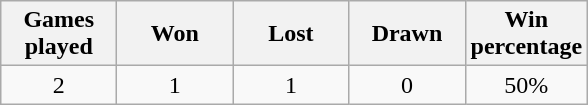<table class="wikitable" style="text-align:center">
<tr>
<th width="70">Games played</th>
<th width="70">Won</th>
<th width="70">Lost</th>
<th width="70">Drawn</th>
<th width="70">Win percentage</th>
</tr>
<tr>
<td>2</td>
<td>1</td>
<td>1</td>
<td>0</td>
<td>50%</td>
</tr>
</table>
